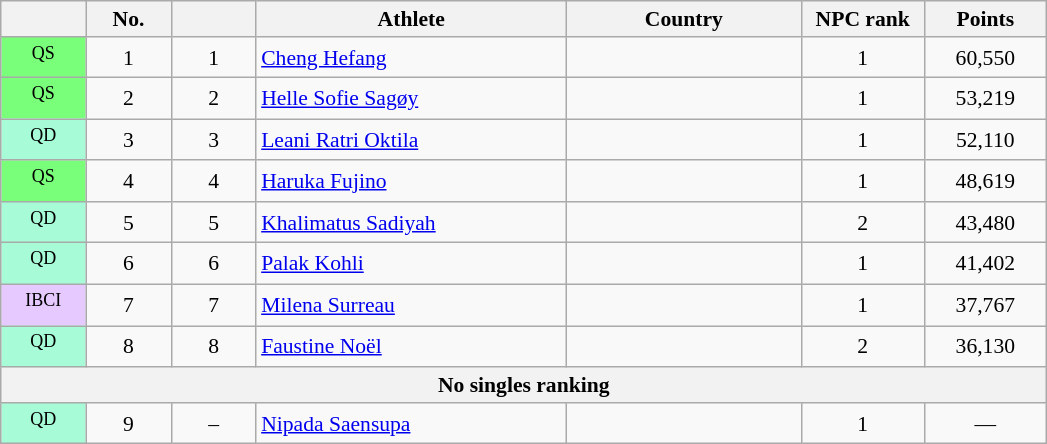<table class="wikitable" style="font-size:90%; text-align:center">
<tr>
<th width="50"></th>
<th width="50">No.</th>
<th width="50"></th>
<th width="200">Athlete</th>
<th width="150">Country</th>
<th width="75">NPC rank</th>
<th width="75">Points</th>
</tr>
<tr>
<td bgcolor="#79FF79"><sup>QS</sup></td>
<td>1</td>
<td>1</td>
<td align="left"><a href='#'>Cheng Hefang</a></td>
<td align="left"></td>
<td>1</td>
<td>60,550</td>
</tr>
<tr>
<td bgcolor="#79FF79"><sup>QS</sup></td>
<td>2</td>
<td>2</td>
<td align="left"><a href='#'>Helle Sofie Sagøy</a></td>
<td align="left"></td>
<td>1</td>
<td>53,219</td>
</tr>
<tr>
<td bgcolor="#A7FCD7"><sup>QD</sup></td>
<td>3</td>
<td>3</td>
<td align="left"><a href='#'>Leani Ratri Oktila</a></td>
<td align="left"></td>
<td>1</td>
<td>52,110</td>
</tr>
<tr>
<td bgcolor="#79FF79"><sup>QS</sup></td>
<td>4</td>
<td>4</td>
<td align="left"><a href='#'>Haruka Fujino</a></td>
<td align="left"></td>
<td>1</td>
<td>48,619</td>
</tr>
<tr>
<td bgcolor="#A7FCD7"><sup>QD</sup></td>
<td>5</td>
<td>5</td>
<td align="left"><a href='#'>Khalimatus Sadiyah</a></td>
<td align="left"></td>
<td>2</td>
<td>43,480</td>
</tr>
<tr>
<td bgcolor="#A7FCD7"><sup>QD</sup></td>
<td>6</td>
<td>6</td>
<td align="left"><a href='#'>Palak Kohli</a></td>
<td align="left"></td>
<td>1</td>
<td>41,402</td>
</tr>
<tr>
<td bgcolor="#E6CAFF"><sup>IBCI</sup></td>
<td>7</td>
<td>7</td>
<td align="left"><a href='#'>Milena Surreau</a></td>
<td align="left"></td>
<td>1</td>
<td>37,767</td>
</tr>
<tr>
<td bgcolor="#A7FCD7"><sup>QD</sup></td>
<td>8</td>
<td>8</td>
<td align="left"><a href='#'>Faustine Noël</a></td>
<td align="left"></td>
<td>2</td>
<td>36,130</td>
</tr>
<tr>
<th colspan="8">No singles ranking</th>
</tr>
<tr>
<td bgcolor="#A7FCD7"><sup>QD</sup></td>
<td>9</td>
<td>–</td>
<td align="left"><a href='#'>Nipada Saensupa</a></td>
<td align="left"></td>
<td>1</td>
<td>—</td>
</tr>
</table>
